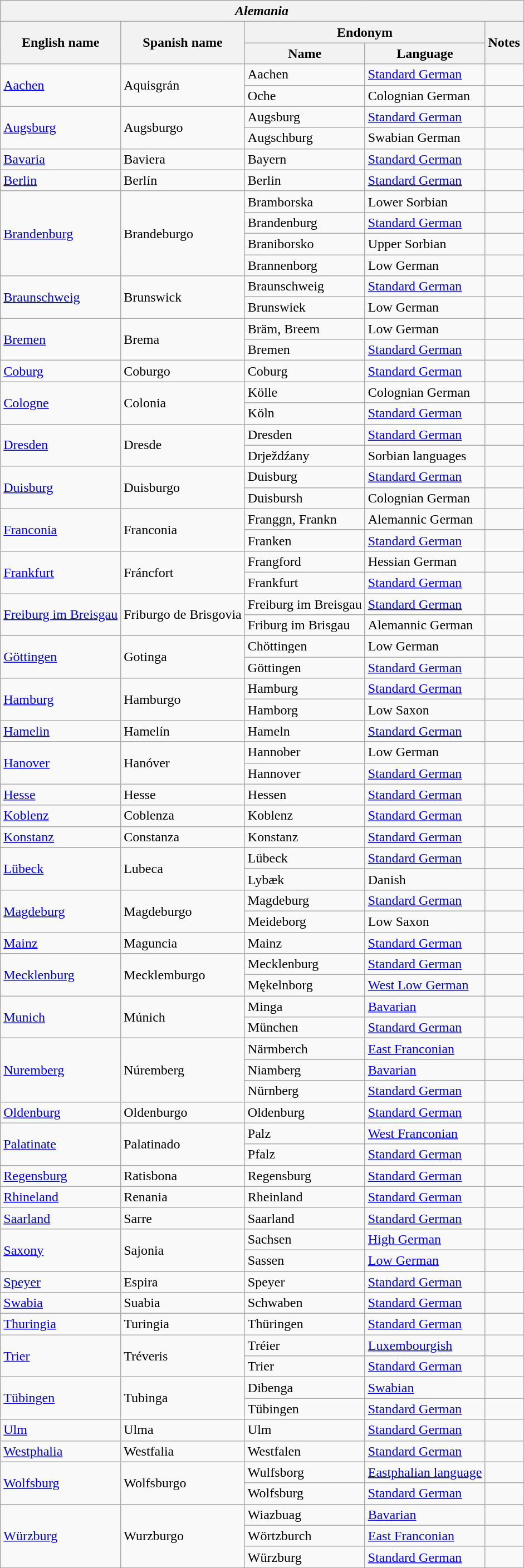<table class="wikitable sortable">
<tr>
<th colspan="5"> <em>Alemania</em></th>
</tr>
<tr>
<th rowspan="2">English name</th>
<th rowspan="2">Spanish name</th>
<th colspan="2">Endonym</th>
<th rowspan="2">Notes</th>
</tr>
<tr>
<th>Name</th>
<th>Language</th>
</tr>
<tr>
<td rowspan="2"><a href='#'>Aachen</a></td>
<td rowspan="2">Aquisgrán</td>
<td>Aachen</td>
<td><a href='#'>Standard German</a></td>
<td></td>
</tr>
<tr>
<td>Oche</td>
<td>Colognian German</td>
<td></td>
</tr>
<tr>
<td rowspan="2"><a href='#'>Augsburg</a></td>
<td rowspan="2">Augsburgo</td>
<td>Augsburg</td>
<td><a href='#'>Standard German</a></td>
<td></td>
</tr>
<tr>
<td>Augschburg</td>
<td>Swabian German</td>
<td></td>
</tr>
<tr>
<td><a href='#'>Bavaria</a></td>
<td>Baviera</td>
<td>Bayern</td>
<td><a href='#'>Standard German</a></td>
<td></td>
</tr>
<tr>
<td><a href='#'>Berlin</a></td>
<td>Berlín</td>
<td>Berlin</td>
<td><a href='#'>Standard German</a></td>
<td></td>
</tr>
<tr>
<td rowspan="4"><a href='#'>Brandenburg</a></td>
<td rowspan="4">Brandeburgo</td>
<td>Bramborska</td>
<td>Lower Sorbian</td>
<td></td>
</tr>
<tr>
<td>Brandenburg</td>
<td><a href='#'>Standard German</a></td>
<td></td>
</tr>
<tr>
<td>Braniborsko</td>
<td>Upper Sorbian</td>
<td></td>
</tr>
<tr>
<td>Brannenborg</td>
<td>Low German</td>
<td></td>
</tr>
<tr>
<td rowspan="2"><a href='#'>Braunschweig</a></td>
<td rowspan="2">Brunswick</td>
<td>Braunschweig</td>
<td><a href='#'>Standard German</a></td>
<td></td>
</tr>
<tr>
<td>Brunswiek</td>
<td>Low German</td>
<td></td>
</tr>
<tr>
<td rowspan="2"><a href='#'>Bremen</a></td>
<td rowspan="2">Brema</td>
<td>Bräm, Breem</td>
<td>Low German</td>
<td></td>
</tr>
<tr>
<td>Bremen</td>
<td><a href='#'>Standard German</a></td>
<td></td>
</tr>
<tr>
<td><a href='#'>Coburg</a></td>
<td>Coburgo</td>
<td>Coburg</td>
<td><a href='#'>Standard German</a></td>
<td></td>
</tr>
<tr>
<td rowspan="2"><a href='#'>Cologne</a></td>
<td rowspan="2">Colonia</td>
<td>Kölle</td>
<td>Colognian German</td>
<td></td>
</tr>
<tr>
<td>Köln</td>
<td><a href='#'>Standard German</a></td>
<td></td>
</tr>
<tr>
<td rowspan="2"><a href='#'>Dresden</a></td>
<td rowspan="2">Dresde</td>
<td>Dresden</td>
<td><a href='#'>Standard German</a></td>
<td></td>
</tr>
<tr>
<td>Drježdźany</td>
<td>Sorbian languages</td>
<td></td>
</tr>
<tr>
<td rowspan="2"><a href='#'>Duisburg</a></td>
<td rowspan="2">Duisburgo</td>
<td>Duisburg</td>
<td><a href='#'>Standard German</a></td>
<td></td>
</tr>
<tr>
<td>Duisbursh</td>
<td>Colognian German</td>
<td></td>
</tr>
<tr>
<td rowspan="2"><a href='#'>Franconia</a></td>
<td rowspan="2">Franconia</td>
<td>Franggn, Frankn</td>
<td>Alemannic German</td>
<td></td>
</tr>
<tr>
<td>Franken</td>
<td><a href='#'>Standard German</a></td>
<td></td>
</tr>
<tr>
<td rowspan="2"><a href='#'>Frankfurt</a></td>
<td rowspan="2">Fráncfort</td>
<td>Frangford</td>
<td>Hessian German</td>
<td></td>
</tr>
<tr>
<td>Frankfurt</td>
<td><a href='#'>Standard German</a></td>
<td></td>
</tr>
<tr>
<td rowspan="2"><a href='#'>Freiburg im Breisgau</a></td>
<td rowspan="2">Friburgo de Brisgovia</td>
<td>Freiburg im Breisgau</td>
<td><a href='#'>Standard German</a></td>
<td></td>
</tr>
<tr>
<td>Friburg im Brisgau</td>
<td>Alemannic German</td>
<td></td>
</tr>
<tr>
<td rowspan="2"><a href='#'>Göttingen</a></td>
<td rowspan="2">Gotinga</td>
<td>Chöttingen</td>
<td>Low German</td>
<td></td>
</tr>
<tr>
<td>Göttingen</td>
<td><a href='#'>Standard German</a></td>
<td></td>
</tr>
<tr>
<td rowspan="2"><a href='#'>Hamburg</a></td>
<td rowspan="2">Hamburgo</td>
<td>Hamburg</td>
<td><a href='#'>Standard German</a></td>
<td></td>
</tr>
<tr>
<td>Hamborg</td>
<td>Low Saxon</td>
<td></td>
</tr>
<tr>
<td><a href='#'>Hamelin</a></td>
<td>Hamelín</td>
<td>Hameln</td>
<td><a href='#'>Standard German</a></td>
<td></td>
</tr>
<tr>
<td rowspan="2"><a href='#'>Hanover</a></td>
<td rowspan="2">Hanóver</td>
<td>Hannober</td>
<td>Low German</td>
<td></td>
</tr>
<tr>
<td>Hannover</td>
<td><a href='#'>Standard German</a></td>
<td></td>
</tr>
<tr>
<td><a href='#'>Hesse</a></td>
<td>Hesse</td>
<td>Hessen</td>
<td><a href='#'>Standard German</a></td>
<td></td>
</tr>
<tr>
<td><a href='#'>Koblenz</a></td>
<td>Coblenza</td>
<td>Koblenz</td>
<td><a href='#'>Standard German</a></td>
<td></td>
</tr>
<tr>
<td><a href='#'>Konstanz</a></td>
<td>Constanza</td>
<td>Konstanz</td>
<td><a href='#'>Standard German</a></td>
<td></td>
</tr>
<tr>
<td rowspan="2"><a href='#'>Lübeck</a></td>
<td rowspan="2">Lubeca</td>
<td>Lübeck</td>
<td><a href='#'>Standard German</a></td>
<td></td>
</tr>
<tr>
<td>Lybæk</td>
<td>Danish</td>
<td></td>
</tr>
<tr>
<td rowspan="2"><a href='#'>Magdeburg</a></td>
<td rowspan="2">Magdeburgo</td>
<td>Magdeburg</td>
<td><a href='#'>Standard German</a></td>
<td></td>
</tr>
<tr>
<td>Meideborg</td>
<td>Low Saxon</td>
<td></td>
</tr>
<tr>
<td><a href='#'>Mainz</a></td>
<td>Maguncia</td>
<td>Mainz</td>
<td><a href='#'>Standard German</a></td>
<td></td>
</tr>
<tr>
<td rowspan="2"><a href='#'>Mecklenburg</a></td>
<td rowspan="2">Mecklemburgo</td>
<td>Mecklenburg</td>
<td><a href='#'>Standard German</a></td>
<td></td>
</tr>
<tr>
<td>Mękelnborg</td>
<td><a href='#'>West Low German</a></td>
<td></td>
</tr>
<tr>
<td rowspan="2"><a href='#'>Munich</a></td>
<td rowspan="2">Múnich</td>
<td>Minga</td>
<td><a href='#'>Bavarian</a></td>
<td></td>
</tr>
<tr>
<td>München</td>
<td><a href='#'>Standard German</a></td>
<td></td>
</tr>
<tr>
<td rowspan="3"><a href='#'>Nuremberg</a></td>
<td rowspan="3">Núremberg</td>
<td>Närmberch</td>
<td><a href='#'>East Franconian</a></td>
<td></td>
</tr>
<tr>
<td>Niamberg</td>
<td><a href='#'>Bavarian</a></td>
<td></td>
</tr>
<tr>
<td>Nürnberg</td>
<td><a href='#'>Standard German</a></td>
<td></td>
</tr>
<tr>
<td><a href='#'>Oldenburg</a></td>
<td>Oldenburgo</td>
<td>Oldenburg</td>
<td><a href='#'>Standard German</a></td>
<td></td>
</tr>
<tr>
<td rowspan="2"><a href='#'>Palatinate</a></td>
<td rowspan="2">Palatinado</td>
<td>Palz</td>
<td><a href='#'>West Franconian</a></td>
<td></td>
</tr>
<tr>
<td>Pfalz</td>
<td><a href='#'>Standard German</a></td>
<td></td>
</tr>
<tr>
<td><a href='#'>Regensburg</a></td>
<td>Ratisbona</td>
<td>Regensburg</td>
<td><a href='#'>Standard German</a></td>
<td></td>
</tr>
<tr>
<td><a href='#'>Rhineland</a></td>
<td>Renania</td>
<td>Rheinland</td>
<td><a href='#'>Standard German</a></td>
<td></td>
</tr>
<tr>
<td><a href='#'>Saarland</a></td>
<td>Sarre</td>
<td>Saarland</td>
<td><a href='#'>Standard German</a></td>
<td></td>
</tr>
<tr>
<td rowspan="2"><a href='#'>Saxony</a></td>
<td rowspan="2">Sajonia</td>
<td>Sachsen</td>
<td><a href='#'>High German</a></td>
<td></td>
</tr>
<tr>
<td>Sassen</td>
<td><a href='#'>Low German</a></td>
<td></td>
</tr>
<tr>
<td><a href='#'>Speyer</a></td>
<td>Espira</td>
<td>Speyer</td>
<td><a href='#'>Standard German</a></td>
<td></td>
</tr>
<tr>
<td><a href='#'>Swabia</a></td>
<td>Suabia</td>
<td>Schwaben</td>
<td><a href='#'>Standard German</a></td>
<td></td>
</tr>
<tr>
<td><a href='#'>Thuringia</a></td>
<td>Turingia</td>
<td>Thüringen</td>
<td><a href='#'>Standard German</a></td>
<td></td>
</tr>
<tr>
<td rowspan="2"><a href='#'>Trier</a></td>
<td rowspan="2">Tréveris</td>
<td>Tréier</td>
<td><a href='#'>Luxembourgish</a></td>
<td></td>
</tr>
<tr>
<td>Trier</td>
<td><a href='#'>Standard German</a></td>
<td></td>
</tr>
<tr>
<td rowspan="2"><a href='#'>Tübingen</a></td>
<td rowspan="2">Tubinga</td>
<td>Dibenga</td>
<td><a href='#'>Swabian</a></td>
<td></td>
</tr>
<tr>
<td>Tübingen</td>
<td><a href='#'>Standard German</a></td>
<td></td>
</tr>
<tr>
<td><a href='#'>Ulm</a></td>
<td>Ulma</td>
<td>Ulm</td>
<td><a href='#'>Standard German</a></td>
<td></td>
</tr>
<tr>
<td><a href='#'>Westphalia</a></td>
<td>Westfalia</td>
<td>Westfalen</td>
<td><a href='#'>Standard German</a></td>
<td></td>
</tr>
<tr>
<td rowspan="2"><a href='#'>Wolfsburg</a></td>
<td rowspan="2">Wolfsburgo</td>
<td>Wulfsborg</td>
<td><a href='#'>Eastphalian language</a></td>
<td></td>
</tr>
<tr>
<td>Wolfsburg</td>
<td><a href='#'>Standard German</a></td>
<td></td>
</tr>
<tr>
<td rowspan="3"><a href='#'>Würzburg</a></td>
<td rowspan="3">Wurzburgo</td>
<td>Wiazbuag</td>
<td><a href='#'>Bavarian</a></td>
<td></td>
</tr>
<tr>
<td>Wörtzburch</td>
<td><a href='#'>East Franconian</a></td>
<td></td>
</tr>
<tr>
<td>Würzburg</td>
<td><a href='#'>Standard German</a></td>
<td></td>
</tr>
</table>
